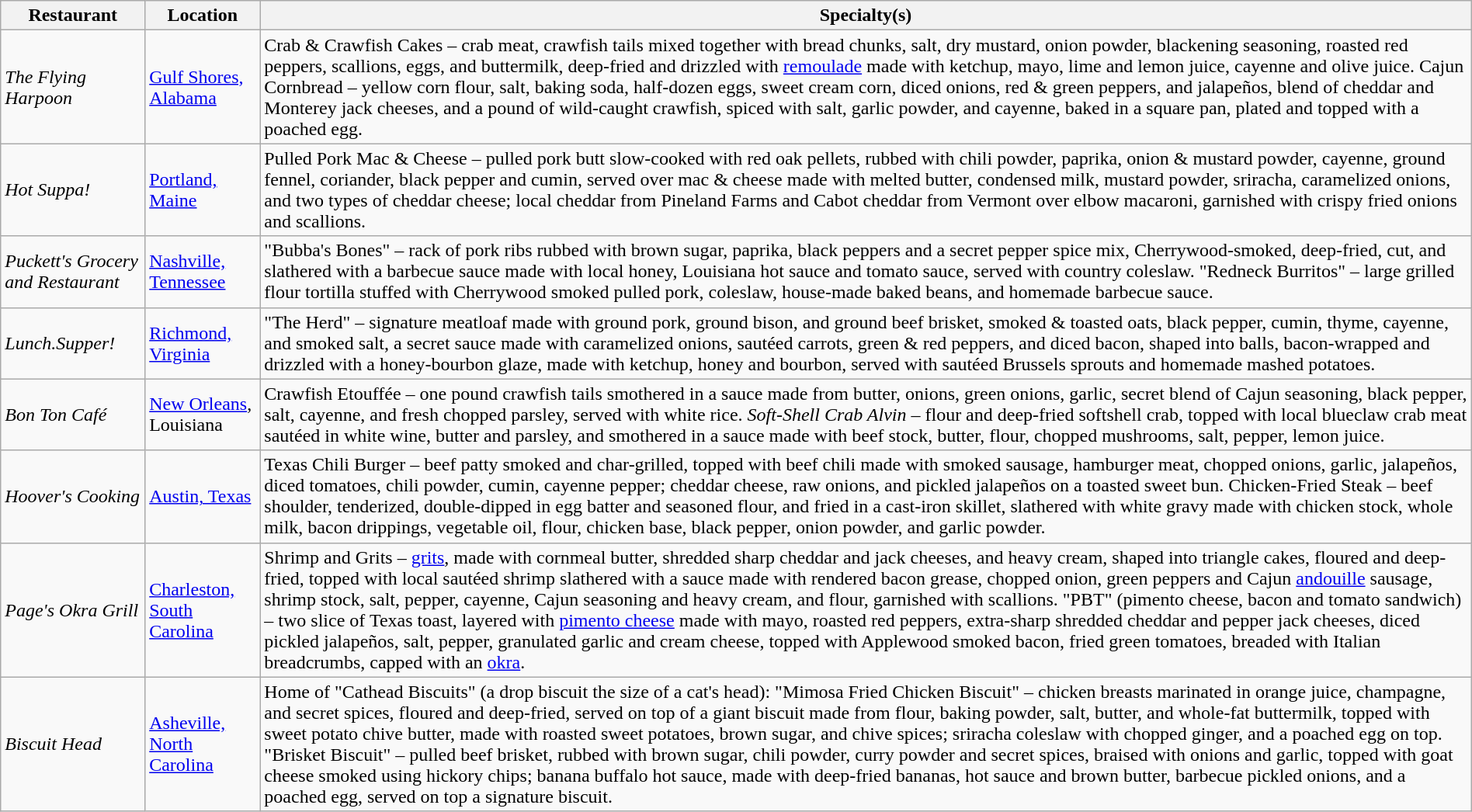<table class="wikitable" style="width:100%;">
<tr>
<th>Restaurant</th>
<th>Location</th>
<th>Specialty(s)</th>
</tr>
<tr>
<td><em>The Flying Harpoon</em></td>
<td><a href='#'>Gulf Shores, Alabama</a></td>
<td>Crab & Crawfish Cakes – crab meat, crawfish tails mixed together with bread chunks, salt, dry mustard, onion powder, blackening seasoning, roasted red peppers, scallions, eggs, and buttermilk, deep-fried and drizzled with <a href='#'>remoulade</a> made with ketchup, mayo, lime and lemon juice, cayenne and olive juice. Cajun Cornbread – yellow corn flour, salt, baking soda, half-dozen eggs, sweet cream corn, diced onions, red & green peppers, and jalapeños, blend of cheddar and Monterey jack cheeses, and a pound of wild-caught crawfish, spiced with salt, garlic powder, and cayenne, baked in a square pan, plated and topped with a poached egg.</td>
</tr>
<tr>
<td><em>Hot Suppa!</em></td>
<td><a href='#'>Portland, Maine</a></td>
<td>Pulled Pork Mac & Cheese – pulled pork butt slow-cooked with red oak pellets, rubbed with chili powder, paprika, onion & mustard powder, cayenne, ground fennel, coriander, black pepper and cumin, served over mac & cheese made with melted butter, condensed milk, mustard powder, sriracha, caramelized onions, and two types of cheddar cheese; local cheddar from Pineland Farms and Cabot cheddar from Vermont over elbow macaroni, garnished with crispy fried onions and scallions.</td>
</tr>
<tr>
<td><em>Puckett's Grocery and Restaurant</em></td>
<td><a href='#'>Nashville, Tennessee</a></td>
<td>"Bubba's Bones" – rack of pork ribs rubbed with brown sugar, paprika, black peppers and a secret pepper spice mix, Cherrywood-smoked, deep-fried, cut, and slathered with a barbecue sauce made with local honey, Louisiana hot sauce and tomato sauce, served with country coleslaw. "Redneck Burritos" – large grilled flour tortilla stuffed with Cherrywood smoked pulled pork, coleslaw, house-made baked beans, and homemade barbecue sauce.</td>
</tr>
<tr>
<td><em>Lunch.Supper!</em></td>
<td><a href='#'>Richmond, Virginia</a></td>
<td>"The Herd" – signature meatloaf made with ground pork, ground bison, and ground beef brisket, smoked & toasted oats, black pepper, cumin, thyme, cayenne, and smoked salt, a secret sauce made with caramelized onions, sautéed carrots, green & red peppers, and diced bacon, shaped into balls, bacon-wrapped and drizzled with a honey-bourbon glaze, made with ketchup, honey and bourbon, served with sautéed Brussels sprouts and homemade mashed potatoes.</td>
</tr>
<tr>
<td><em>Bon Ton Café</em></td>
<td><a href='#'>New Orleans</a>, Louisiana</td>
<td>Crawfish Etouffée – one pound crawfish tails smothered in a sauce made from butter, onions, green onions, garlic, secret blend of Cajun seasoning, black pepper, salt,  cayenne, and fresh chopped parsley, served with white rice. <em>Soft-Shell Crab Alvin</em> – flour and deep-fried softshell crab, topped with local blueclaw crab meat sautéed in white wine, butter and parsley, and smothered in a sauce made with beef stock, butter, flour, chopped mushrooms, salt, pepper, lemon juice.</td>
</tr>
<tr>
<td><em>Hoover's Cooking</em></td>
<td><a href='#'>Austin, Texas</a></td>
<td>Texas Chili Burger – beef patty smoked and char-grilled, topped with beef chili made with smoked sausage, hamburger meat, chopped onions, garlic, jalapeños, diced tomatoes, chili powder, cumin, cayenne pepper; cheddar cheese, raw onions, and pickled jalapeños on a toasted sweet bun. Chicken-Fried Steak – beef shoulder, tenderized, double-dipped in egg batter and seasoned flour, and fried in a cast-iron skillet, slathered with white gravy made with chicken stock, whole milk, bacon drippings, vegetable oil, flour, chicken base, black pepper, onion powder, and garlic powder.</td>
</tr>
<tr>
<td><em>Page's Okra Grill</em></td>
<td><a href='#'>Charleston, South Carolina</a></td>
<td>Shrimp and Grits – <a href='#'>grits</a>, made with cornmeal butter, shredded sharp cheddar and jack cheeses, and heavy cream, shaped into triangle cakes, floured and deep-fried, topped with local sautéed shrimp slathered with a sauce made with rendered bacon grease, chopped onion, green peppers and Cajun <a href='#'>andouille</a> sausage, shrimp stock, salt, pepper, cayenne, Cajun seasoning and heavy cream, and flour, garnished with scallions. "PBT" (pimento cheese, bacon and tomato sandwich) – two slice of Texas toast, layered with <a href='#'>pimento cheese</a> made with mayo, roasted red peppers, extra-sharp shredded cheddar and pepper jack cheeses, diced pickled jalapeños, salt, pepper, granulated garlic and cream cheese, topped with Applewood smoked bacon, fried green tomatoes, breaded with Italian breadcrumbs, capped with an <a href='#'>okra</a>.</td>
</tr>
<tr>
<td><em>Biscuit Head</em></td>
<td><a href='#'>Asheville, North Carolina</a></td>
<td>Home of "Cathead Biscuits" (a drop biscuit the size of a cat's head): "Mimosa Fried Chicken Biscuit" – chicken breasts marinated in orange juice, champagne,  and secret spices, floured and deep-fried, served on top of a giant biscuit made from flour, baking powder, salt, butter, and whole-fat buttermilk, topped with sweet potato chive butter, made with roasted sweet potatoes, brown sugar, and chive spices; sriracha coleslaw with chopped ginger, and a poached egg on top. "Brisket Biscuit" – pulled beef brisket, rubbed with brown sugar, chili powder, curry powder and secret spices, braised with onions and garlic, topped with goat cheese smoked using hickory chips; banana buffalo hot sauce, made with deep-fried bananas, hot sauce and brown butter, barbecue pickled onions, and a poached egg, served on top a signature biscuit.</td>
</tr>
</table>
